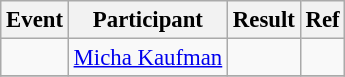<table class="wikitable" style="font-size: 95%;">
<tr>
<th>Event</th>
<th>Participant</th>
<th>Result</th>
<th>Ref</th>
</tr>
<tr>
<td></td>
<td><a href='#'>Micha Kaufman</a></td>
<td></td>
<td></td>
</tr>
<tr>
</tr>
</table>
